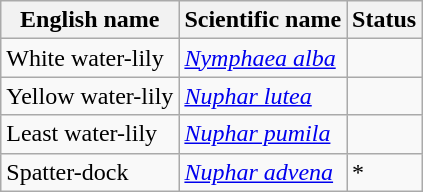<table class="wikitable" |>
<tr>
<th>English name</th>
<th>Scientific name</th>
<th>Status</th>
</tr>
<tr>
<td>White water-lily</td>
<td><em><a href='#'>Nymphaea alba</a></em></td>
<td></td>
</tr>
<tr>
<td>Yellow water-lily</td>
<td><em><a href='#'>Nuphar lutea</a></em></td>
<td></td>
</tr>
<tr>
<td>Least water-lily</td>
<td><em><a href='#'>Nuphar pumila</a></em></td>
<td></td>
</tr>
<tr>
<td>Spatter-dock</td>
<td><em><a href='#'>Nuphar advena</a></em></td>
<td>*</td>
</tr>
</table>
